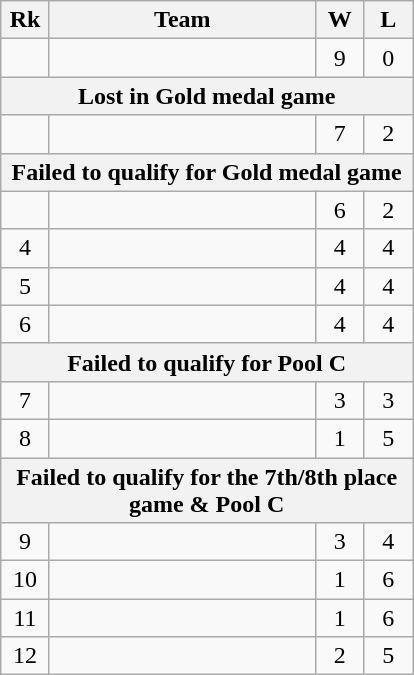<table class=wikitable style=text-align:center>
<tr>
<th width=25>Rk</th>
<th width=170>Team</th>
<th width=25>W</th>
<th width=25>L</th>
</tr>
<tr>
<td></td>
<td align=left></td>
<td>9</td>
<td>0</td>
</tr>
<tr>
<th colspan="6">Lost in Gold medal game</th>
</tr>
<tr>
<td></td>
<td align=left></td>
<td>7</td>
<td>2</td>
</tr>
<tr>
<th colspan="6">Failed to qualify for Gold medal game</th>
</tr>
<tr>
<td></td>
<td align=left></td>
<td>6</td>
<td>2</td>
</tr>
<tr>
<td>4</td>
<td align=left></td>
<td>4</td>
<td>4</td>
</tr>
<tr>
<td>5</td>
<td align=left></td>
<td>4</td>
<td>4</td>
</tr>
<tr>
<td>6</td>
<td align=left></td>
<td>4</td>
<td>4</td>
</tr>
<tr>
<th colspan="6">Failed to qualify for Pool C</th>
</tr>
<tr>
<td>7</td>
<td align=left></td>
<td>3</td>
<td>3</td>
</tr>
<tr>
<td>8</td>
<td align=left></td>
<td>1</td>
<td>5</td>
</tr>
<tr>
<th colspan="6">Failed to qualify for the 7th/8th place game & Pool C</th>
</tr>
<tr>
<td>9</td>
<td align=left></td>
<td>3</td>
<td>4</td>
</tr>
<tr>
<td>10</td>
<td align=left></td>
<td>1</td>
<td>6</td>
</tr>
<tr>
<td>11</td>
<td align=left></td>
<td>1</td>
<td>6</td>
</tr>
<tr>
<td>12</td>
<td align=left></td>
<td>2</td>
<td>5</td>
</tr>
</table>
